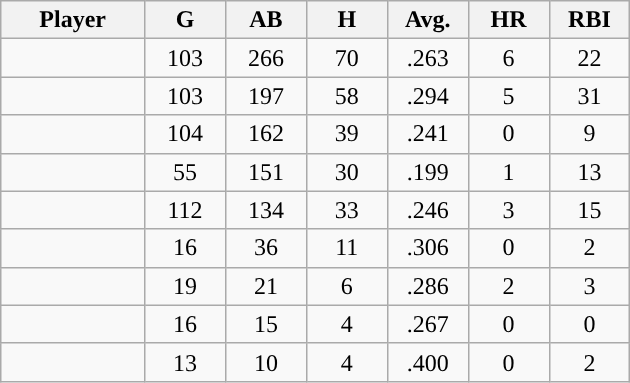<table class="wikitable sortable">
<tr>
<th bgcolor="#DDDDFF" width="16%'">Player</th>
<th bgcolor="#DDDDFF" width="9%">G</th>
<th bgcolor="#DDDDFF" width="9%">AB</th>
<th bgcolor="#DDDDFF" width="9%">H</th>
<th bgcolor="#DDDDFF" width="9%">Avg.</th>
<th bgcolor="#DDDDFF" width="9%">HR</th>
<th bgcolor="#DDDDFF" width="9%">RBI</th>
</tr>
<tr align="center">
<td></td>
<td>103</td>
<td>266</td>
<td>70</td>
<td>.263</td>
<td>6</td>
<td>22</td>
</tr>
<tr align="center">
<td></td>
<td>103</td>
<td>197</td>
<td>58</td>
<td>.294</td>
<td>5</td>
<td>31</td>
</tr>
<tr align="center">
<td></td>
<td>104</td>
<td>162</td>
<td>39</td>
<td>.241</td>
<td>0</td>
<td>9</td>
</tr>
<tr align="center">
<td></td>
<td>55</td>
<td>151</td>
<td>30</td>
<td>.199</td>
<td>1</td>
<td>13</td>
</tr>
<tr align="center">
<td></td>
<td>112</td>
<td>134</td>
<td>33</td>
<td>.246</td>
<td>3</td>
<td>15</td>
</tr>
<tr align="center">
<td></td>
<td>16</td>
<td>36</td>
<td>11</td>
<td>.306</td>
<td>0</td>
<td>2</td>
</tr>
<tr align="center">
<td></td>
<td>19</td>
<td>21</td>
<td>6</td>
<td>.286</td>
<td>2</td>
<td>3</td>
</tr>
<tr align="center">
<td></td>
<td>16</td>
<td>15</td>
<td>4</td>
<td>.267</td>
<td>0</td>
<td>0</td>
</tr>
<tr align="center">
<td></td>
<td>13</td>
<td>10</td>
<td>4</td>
<td>.400</td>
<td>0</td>
<td>2</td>
</tr>
</table>
